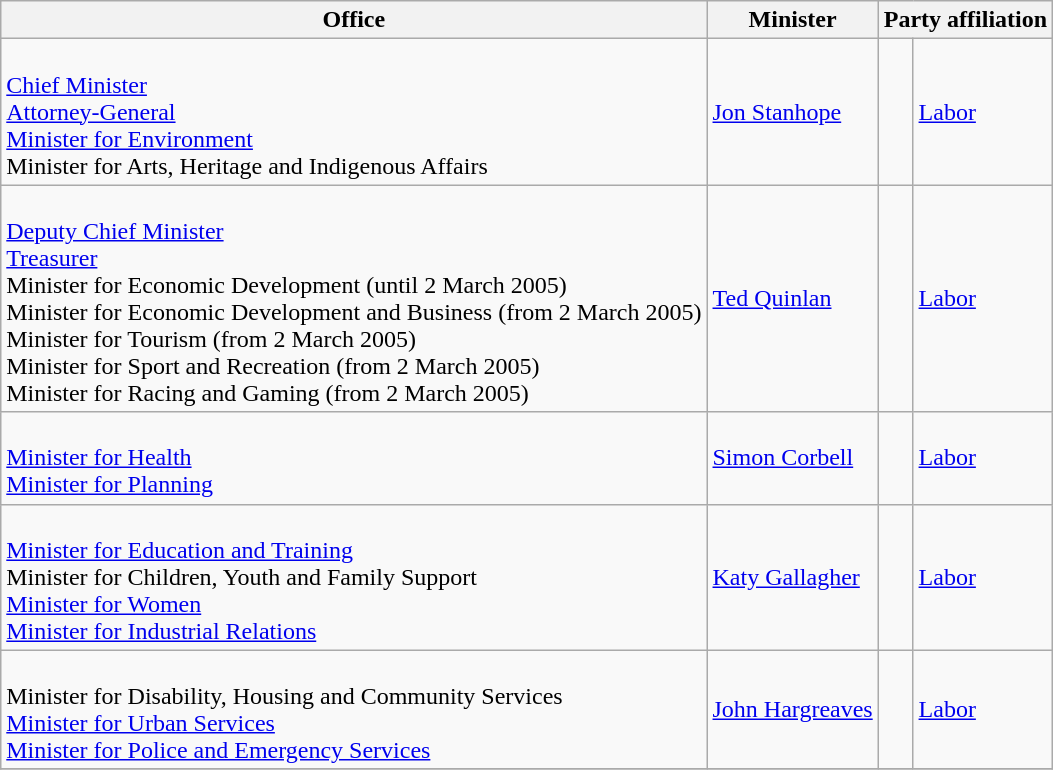<table class="wikitable">
<tr>
<th>Office</th>
<th>Minister</th>
<th colspan=2>Party affiliation</th>
</tr>
<tr>
<td><br><a href='#'>Chief Minister</a><br>
<a href='#'>Attorney-General</a><br>
<a href='#'>Minister for Environment</a><br>
Minister for Arts, Heritage and Indigenous Affairs</td>
<td><a href='#'>Jon Stanhope</a></td>
<td> </td>
<td><a href='#'>Labor</a></td>
</tr>
<tr>
<td><br><a href='#'>Deputy Chief Minister</a><br>
<a href='#'>Treasurer</a><br>
Minister for Economic Development (until 2 March 2005)<br>
Minister for Economic Development and Business (from 2 March 2005)<br>
Minister for Tourism (from 2 March 2005)<br>
Minister for Sport and Recreation (from 2 March 2005)<br>
Minister for Racing and Gaming (from 2 March 2005)</td>
<td><a href='#'>Ted Quinlan</a></td>
<td> </td>
<td><a href='#'>Labor</a></td>
</tr>
<tr>
<td><br><a href='#'>Minister for Health</a><br>
<a href='#'>Minister for Planning</a><br></td>
<td><a href='#'>Simon Corbell</a></td>
<td> </td>
<td><a href='#'>Labor</a></td>
</tr>
<tr>
<td><br><a href='#'>Minister for Education and Training</a><br>
Minister for Children, Youth and Family Support<br>
<a href='#'>Minister for Women</a><br>
<a href='#'>Minister for Industrial Relations</a></td>
<td><a href='#'>Katy Gallagher</a></td>
<td> </td>
<td><a href='#'>Labor</a></td>
</tr>
<tr>
<td><br>Minister for Disability, Housing and Community Services<br>
<a href='#'>Minister for Urban Services</a><br>
<a href='#'>Minister for Police and Emergency Services</a><br></td>
<td><a href='#'>John Hargreaves</a></td>
<td> </td>
<td><a href='#'>Labor</a></td>
</tr>
<tr>
</tr>
</table>
